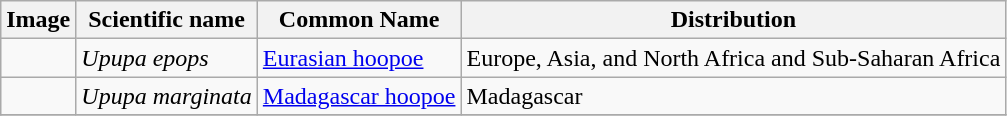<table class="wikitable">
<tr>
<th>Image</th>
<th>Scientific name</th>
<th>Common Name</th>
<th>Distribution</th>
</tr>
<tr>
<td></td>
<td><em>Upupa epops</em></td>
<td><a href='#'>Eurasian hoopoe</a></td>
<td>Europe, Asia, and North Africa and Sub-Saharan Africa</td>
</tr>
<tr>
<td></td>
<td><em>Upupa marginata</em></td>
<td><a href='#'>Madagascar hoopoe</a></td>
<td>Madagascar</td>
</tr>
<tr>
</tr>
</table>
